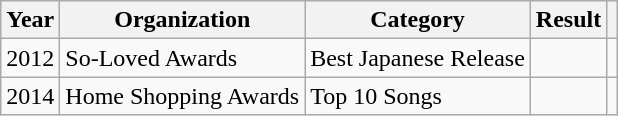<table class="wikitable plainrowheaders">
<tr>
<th scope="col">Year</th>
<th scope="col">Organization</th>
<th scope="col">Category</th>
<th scope="col">Result</th>
<th class="unsortable"></th>
</tr>
<tr>
<td>2012</td>
<td>So-Loved Awards</td>
<td>Best Japanese Release</td>
<td></td>
<td style="text-align:center;"></td>
</tr>
<tr>
<td>2014</td>
<td>Home Shopping Awards</td>
<td>Top 10 Songs</td>
<td></td>
<td style="text-align:center;"></td>
</tr>
</table>
